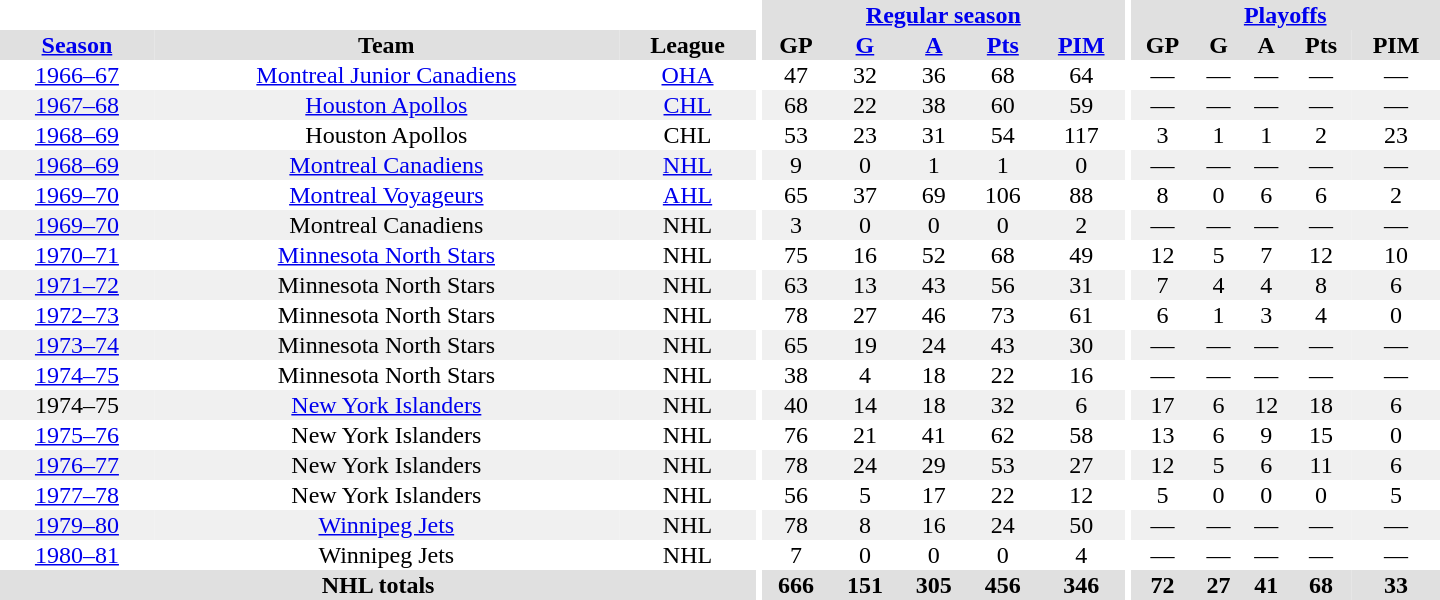<table border="0" cellpadding="1" cellspacing="0" style="text-align:center; width:60em;">
<tr bgcolor="#e0e0e0">
<th colspan="3" bgcolor="#ffffff"></th>
<th rowspan="100" bgcolor="#ffffff"></th>
<th colspan="5"><a href='#'>Regular season</a></th>
<th rowspan="100" bgcolor="#ffffff"></th>
<th colspan="5"><a href='#'>Playoffs</a></th>
</tr>
<tr bgcolor="#e0e0e0">
<th><a href='#'>Season</a></th>
<th>Team</th>
<th>League</th>
<th>GP</th>
<th><a href='#'>G</a></th>
<th><a href='#'>A</a></th>
<th><a href='#'>Pts</a></th>
<th><a href='#'>PIM</a></th>
<th>GP</th>
<th>G</th>
<th>A</th>
<th>Pts</th>
<th>PIM</th>
</tr>
<tr>
<td><a href='#'>1966–67</a></td>
<td><a href='#'>Montreal Junior Canadiens</a></td>
<td><a href='#'>OHA</a></td>
<td>47</td>
<td>32</td>
<td>36</td>
<td>68</td>
<td>64</td>
<td>—</td>
<td>—</td>
<td>—</td>
<td>—</td>
<td>—</td>
</tr>
<tr bgcolor="#f0f0f0">
<td><a href='#'>1967–68</a></td>
<td><a href='#'>Houston Apollos</a></td>
<td><a href='#'>CHL</a></td>
<td>68</td>
<td>22</td>
<td>38</td>
<td>60</td>
<td>59</td>
<td>—</td>
<td>—</td>
<td>—</td>
<td>—</td>
<td>—</td>
</tr>
<tr>
<td><a href='#'>1968–69</a></td>
<td>Houston Apollos</td>
<td>CHL</td>
<td>53</td>
<td>23</td>
<td>31</td>
<td>54</td>
<td>117</td>
<td>3</td>
<td>1</td>
<td>1</td>
<td>2</td>
<td>23</td>
</tr>
<tr bgcolor="#f0f0f0">
<td><a href='#'>1968–69</a></td>
<td><a href='#'>Montreal Canadiens</a></td>
<td><a href='#'>NHL</a></td>
<td>9</td>
<td>0</td>
<td>1</td>
<td>1</td>
<td>0</td>
<td>—</td>
<td>—</td>
<td>—</td>
<td>—</td>
<td>—</td>
</tr>
<tr>
<td><a href='#'>1969–70</a></td>
<td><a href='#'>Montreal Voyageurs</a></td>
<td><a href='#'>AHL</a></td>
<td>65</td>
<td>37</td>
<td>69</td>
<td>106</td>
<td>88</td>
<td>8</td>
<td>0</td>
<td>6</td>
<td>6</td>
<td>2</td>
</tr>
<tr bgcolor="#f0f0f0">
<td><a href='#'>1969–70</a></td>
<td>Montreal Canadiens</td>
<td>NHL</td>
<td>3</td>
<td>0</td>
<td>0</td>
<td>0</td>
<td>2</td>
<td>—</td>
<td>—</td>
<td>—</td>
<td>—</td>
<td>—</td>
</tr>
<tr>
<td><a href='#'>1970–71</a></td>
<td><a href='#'>Minnesota North Stars</a></td>
<td>NHL</td>
<td>75</td>
<td>16</td>
<td>52</td>
<td>68</td>
<td>49</td>
<td>12</td>
<td>5</td>
<td>7</td>
<td>12</td>
<td>10</td>
</tr>
<tr bgcolor="#f0f0f0">
<td><a href='#'>1971–72</a></td>
<td>Minnesota North Stars</td>
<td>NHL</td>
<td>63</td>
<td>13</td>
<td>43</td>
<td>56</td>
<td>31</td>
<td>7</td>
<td>4</td>
<td>4</td>
<td>8</td>
<td>6</td>
</tr>
<tr>
<td><a href='#'>1972–73</a></td>
<td>Minnesota North Stars</td>
<td>NHL</td>
<td>78</td>
<td>27</td>
<td>46</td>
<td>73</td>
<td>61</td>
<td>6</td>
<td>1</td>
<td>3</td>
<td>4</td>
<td>0</td>
</tr>
<tr bgcolor="#f0f0f0">
<td><a href='#'>1973–74</a></td>
<td>Minnesota North Stars</td>
<td>NHL</td>
<td>65</td>
<td>19</td>
<td>24</td>
<td>43</td>
<td>30</td>
<td>—</td>
<td>—</td>
<td>—</td>
<td>—</td>
<td>—</td>
</tr>
<tr>
<td><a href='#'>1974–75</a></td>
<td>Minnesota North Stars</td>
<td>NHL</td>
<td>38</td>
<td>4</td>
<td>18</td>
<td>22</td>
<td>16</td>
<td>—</td>
<td>—</td>
<td>—</td>
<td>—</td>
<td>—</td>
</tr>
<tr bgcolor="#f0f0f0">
<td>1974–75</td>
<td><a href='#'>New York Islanders</a></td>
<td>NHL</td>
<td>40</td>
<td>14</td>
<td>18</td>
<td>32</td>
<td>6</td>
<td>17</td>
<td>6</td>
<td>12</td>
<td>18</td>
<td>6</td>
</tr>
<tr>
<td><a href='#'>1975–76</a></td>
<td>New York Islanders</td>
<td>NHL</td>
<td>76</td>
<td>21</td>
<td>41</td>
<td>62</td>
<td>58</td>
<td>13</td>
<td>6</td>
<td>9</td>
<td>15</td>
<td>0</td>
</tr>
<tr bgcolor="#f0f0f0">
<td><a href='#'>1976–77</a></td>
<td>New York Islanders</td>
<td>NHL</td>
<td>78</td>
<td>24</td>
<td>29</td>
<td>53</td>
<td>27</td>
<td>12</td>
<td>5</td>
<td>6</td>
<td>11</td>
<td>6</td>
</tr>
<tr>
<td><a href='#'>1977–78</a></td>
<td>New York Islanders</td>
<td>NHL</td>
<td>56</td>
<td>5</td>
<td>17</td>
<td>22</td>
<td>12</td>
<td>5</td>
<td>0</td>
<td>0</td>
<td>0</td>
<td>5</td>
</tr>
<tr bgcolor="#f0f0f0">
<td><a href='#'>1979–80</a></td>
<td><a href='#'>Winnipeg Jets</a></td>
<td>NHL</td>
<td>78</td>
<td>8</td>
<td>16</td>
<td>24</td>
<td>50</td>
<td>—</td>
<td>—</td>
<td>—</td>
<td>—</td>
<td>—</td>
</tr>
<tr>
<td><a href='#'>1980–81</a></td>
<td>Winnipeg Jets</td>
<td>NHL</td>
<td>7</td>
<td>0</td>
<td>0</td>
<td>0</td>
<td>4</td>
<td>—</td>
<td>—</td>
<td>—</td>
<td>—</td>
<td>—</td>
</tr>
<tr bgcolor="#e0e0e0">
<th colspan="3">NHL totals</th>
<th>666</th>
<th>151</th>
<th>305</th>
<th>456</th>
<th>346</th>
<th>72</th>
<th>27</th>
<th>41</th>
<th>68</th>
<th>33</th>
</tr>
</table>
